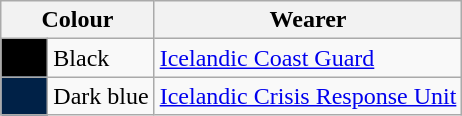<table class="wikitable">
<tr>
<th colspan="2">Colour</th>
<th>Wearer</th>
</tr>
<tr>
<td style="background:black;">      </td>
<td>Black</td>
<td><a href='#'>Icelandic Coast Guard</a></td>
</tr>
<tr>
<td style="background:#002147;"></td>
<td>Dark blue</td>
<td><a href='#'>Icelandic Crisis Response Unit</a></td>
</tr>
</table>
